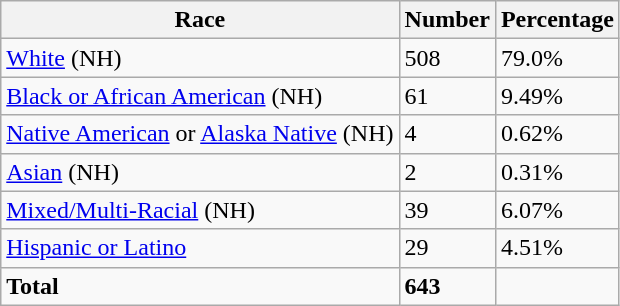<table class="wikitable">
<tr>
<th>Race</th>
<th>Number</th>
<th>Percentage</th>
</tr>
<tr>
<td><a href='#'>White</a> (NH)</td>
<td>508</td>
<td>79.0%</td>
</tr>
<tr>
<td><a href='#'>Black or African American</a> (NH)</td>
<td>61</td>
<td>9.49%</td>
</tr>
<tr>
<td><a href='#'>Native American</a> or <a href='#'>Alaska Native</a> (NH)</td>
<td>4</td>
<td>0.62%</td>
</tr>
<tr>
<td><a href='#'>Asian</a> (NH)</td>
<td>2</td>
<td>0.31%</td>
</tr>
<tr>
<td><a href='#'>Mixed/Multi-Racial</a> (NH)</td>
<td>39</td>
<td>6.07%</td>
</tr>
<tr>
<td><a href='#'>Hispanic or Latino</a></td>
<td>29</td>
<td>4.51%</td>
</tr>
<tr>
<td><strong>Total</strong></td>
<td><strong>643</strong></td>
<td></td>
</tr>
</table>
